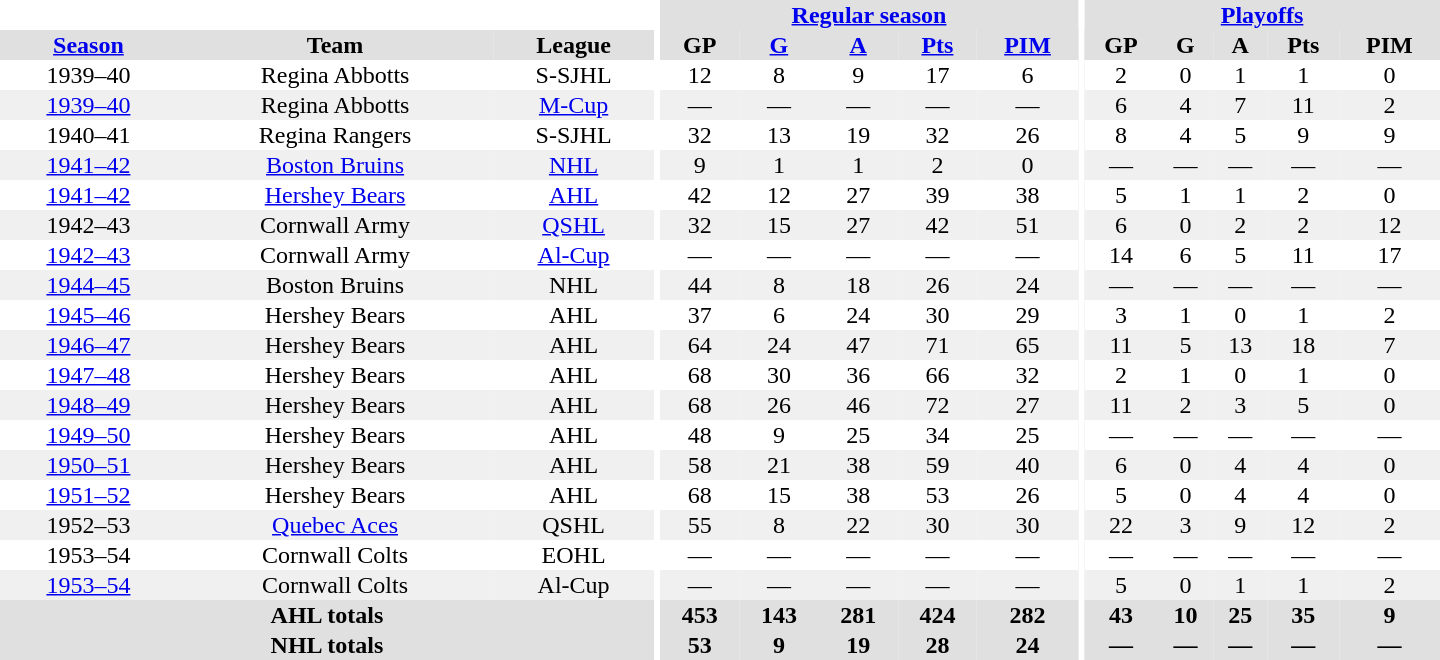<table border="0" cellpadding="1" cellspacing="0" style="text-align:center; width:60em">
<tr bgcolor="#e0e0e0">
<th colspan="3" bgcolor="#ffffff"></th>
<th rowspan="100" bgcolor="#ffffff"></th>
<th colspan="5"><a href='#'>Regular season</a></th>
<th rowspan="100" bgcolor="#ffffff"></th>
<th colspan="5"><a href='#'>Playoffs</a></th>
</tr>
<tr bgcolor="#e0e0e0">
<th><a href='#'>Season</a></th>
<th>Team</th>
<th>League</th>
<th>GP</th>
<th><a href='#'>G</a></th>
<th><a href='#'>A</a></th>
<th><a href='#'>Pts</a></th>
<th><a href='#'>PIM</a></th>
<th>GP</th>
<th>G</th>
<th>A</th>
<th>Pts</th>
<th>PIM</th>
</tr>
<tr>
<td>1939–40</td>
<td>Regina Abbotts</td>
<td>S-SJHL</td>
<td>12</td>
<td>8</td>
<td>9</td>
<td>17</td>
<td>6</td>
<td>2</td>
<td>0</td>
<td>1</td>
<td>1</td>
<td>0</td>
</tr>
<tr bgcolor="#f0f0f0">
<td><a href='#'>1939–40</a></td>
<td>Regina Abbotts</td>
<td><a href='#'>M-Cup</a></td>
<td>—</td>
<td>—</td>
<td>—</td>
<td>—</td>
<td>—</td>
<td>6</td>
<td>4</td>
<td>7</td>
<td>11</td>
<td>2</td>
</tr>
<tr>
<td>1940–41</td>
<td>Regina Rangers</td>
<td>S-SJHL</td>
<td>32</td>
<td>13</td>
<td>19</td>
<td>32</td>
<td>26</td>
<td>8</td>
<td>4</td>
<td>5</td>
<td>9</td>
<td>9</td>
</tr>
<tr bgcolor="#f0f0f0">
<td><a href='#'>1941–42</a></td>
<td><a href='#'>Boston Bruins</a></td>
<td><a href='#'>NHL</a></td>
<td>9</td>
<td>1</td>
<td>1</td>
<td>2</td>
<td>0</td>
<td>—</td>
<td>—</td>
<td>—</td>
<td>—</td>
<td>—</td>
</tr>
<tr>
<td><a href='#'>1941–42</a></td>
<td><a href='#'>Hershey Bears</a></td>
<td><a href='#'>AHL</a></td>
<td>42</td>
<td>12</td>
<td>27</td>
<td>39</td>
<td>38</td>
<td>5</td>
<td>1</td>
<td>1</td>
<td>2</td>
<td>0</td>
</tr>
<tr bgcolor="#f0f0f0">
<td>1942–43</td>
<td>Cornwall Army</td>
<td><a href='#'>QSHL</a></td>
<td>32</td>
<td>15</td>
<td>27</td>
<td>42</td>
<td>51</td>
<td>6</td>
<td>0</td>
<td>2</td>
<td>2</td>
<td>12</td>
</tr>
<tr>
<td><a href='#'>1942–43</a></td>
<td>Cornwall Army</td>
<td><a href='#'>Al-Cup</a></td>
<td>—</td>
<td>—</td>
<td>—</td>
<td>—</td>
<td>—</td>
<td>14</td>
<td>6</td>
<td>5</td>
<td>11</td>
<td>17</td>
</tr>
<tr bgcolor="#f0f0f0">
<td><a href='#'>1944–45</a></td>
<td>Boston Bruins</td>
<td>NHL</td>
<td>44</td>
<td>8</td>
<td>18</td>
<td>26</td>
<td>24</td>
<td>—</td>
<td>—</td>
<td>—</td>
<td>—</td>
<td>—</td>
</tr>
<tr>
<td><a href='#'>1945–46</a></td>
<td>Hershey Bears</td>
<td>AHL</td>
<td>37</td>
<td>6</td>
<td>24</td>
<td>30</td>
<td>29</td>
<td>3</td>
<td>1</td>
<td>0</td>
<td>1</td>
<td>2</td>
</tr>
<tr bgcolor="#f0f0f0">
<td><a href='#'>1946–47</a></td>
<td>Hershey Bears</td>
<td>AHL</td>
<td>64</td>
<td>24</td>
<td>47</td>
<td>71</td>
<td>65</td>
<td>11</td>
<td>5</td>
<td>13</td>
<td>18</td>
<td>7</td>
</tr>
<tr>
<td><a href='#'>1947–48</a></td>
<td>Hershey Bears</td>
<td>AHL</td>
<td>68</td>
<td>30</td>
<td>36</td>
<td>66</td>
<td>32</td>
<td>2</td>
<td>1</td>
<td>0</td>
<td>1</td>
<td>0</td>
</tr>
<tr bgcolor="#f0f0f0">
<td><a href='#'>1948–49</a></td>
<td>Hershey Bears</td>
<td>AHL</td>
<td>68</td>
<td>26</td>
<td>46</td>
<td>72</td>
<td>27</td>
<td>11</td>
<td>2</td>
<td>3</td>
<td>5</td>
<td>0</td>
</tr>
<tr>
<td><a href='#'>1949–50</a></td>
<td>Hershey Bears</td>
<td>AHL</td>
<td>48</td>
<td>9</td>
<td>25</td>
<td>34</td>
<td>25</td>
<td>—</td>
<td>—</td>
<td>—</td>
<td>—</td>
<td>—</td>
</tr>
<tr bgcolor="#f0f0f0">
<td><a href='#'>1950–51</a></td>
<td>Hershey Bears</td>
<td>AHL</td>
<td>58</td>
<td>21</td>
<td>38</td>
<td>59</td>
<td>40</td>
<td>6</td>
<td>0</td>
<td>4</td>
<td>4</td>
<td>0</td>
</tr>
<tr>
<td><a href='#'>1951–52</a></td>
<td>Hershey Bears</td>
<td>AHL</td>
<td>68</td>
<td>15</td>
<td>38</td>
<td>53</td>
<td>26</td>
<td>5</td>
<td>0</td>
<td>4</td>
<td>4</td>
<td>0</td>
</tr>
<tr bgcolor="#f0f0f0">
<td>1952–53</td>
<td><a href='#'>Quebec Aces</a></td>
<td>QSHL</td>
<td>55</td>
<td>8</td>
<td>22</td>
<td>30</td>
<td>30</td>
<td>22</td>
<td>3</td>
<td>9</td>
<td>12</td>
<td>2</td>
</tr>
<tr>
<td>1953–54</td>
<td>Cornwall Colts</td>
<td>EOHL</td>
<td>—</td>
<td>—</td>
<td>—</td>
<td>—</td>
<td>—</td>
<td>—</td>
<td>—</td>
<td>—</td>
<td>—</td>
<td>—</td>
</tr>
<tr bgcolor="#f0f0f0">
<td><a href='#'>1953–54</a></td>
<td>Cornwall Colts</td>
<td>Al-Cup</td>
<td>—</td>
<td>—</td>
<td>—</td>
<td>—</td>
<td>—</td>
<td>5</td>
<td>0</td>
<td>1</td>
<td>1</td>
<td>2</td>
</tr>
<tr bgcolor="#e0e0e0">
<th colspan="3">AHL totals</th>
<th>453</th>
<th>143</th>
<th>281</th>
<th>424</th>
<th>282</th>
<th>43</th>
<th>10</th>
<th>25</th>
<th>35</th>
<th>9</th>
</tr>
<tr bgcolor="#e0e0e0">
<th colspan="3">NHL totals</th>
<th>53</th>
<th>9</th>
<th>19</th>
<th>28</th>
<th>24</th>
<th>—</th>
<th>—</th>
<th>—</th>
<th>—</th>
<th>—</th>
</tr>
</table>
